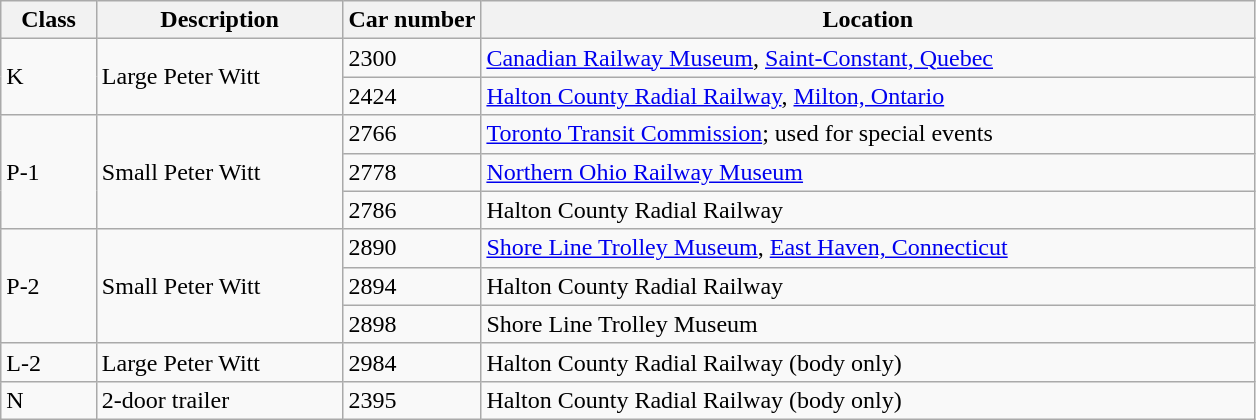<table class="wikitable">
<tr>
<th>Class</th>
<th>Description</th>
<th width=11%>Car number</th>
<th>Location</th>
</tr>
<tr>
<td rowspan="2">K</td>
<td rowspan="2">Large Peter Witt</td>
<td>2300</td>
<td><a href='#'>Canadian Railway Museum</a>, <a href='#'>Saint-Constant, Quebec</a></td>
</tr>
<tr>
<td>2424</td>
<td><a href='#'>Halton County Radial Railway</a>, <a href='#'>Milton, Ontario</a></td>
</tr>
<tr>
<td rowspan="3">P-1</td>
<td rowspan="3">Small Peter Witt</td>
<td>2766</td>
<td><a href='#'>Toronto Transit Commission</a>; used for special events</td>
</tr>
<tr>
<td>2778</td>
<td><a href='#'>Northern Ohio Railway Museum</a></td>
</tr>
<tr>
<td>2786</td>
<td>Halton County Radial Railway</td>
</tr>
<tr>
<td rowspan="3">P-2</td>
<td rowspan="3">Small Peter Witt</td>
<td>2890</td>
<td><a href='#'>Shore Line Trolley Museum</a>, <a href='#'>East Haven, Connecticut</a></td>
</tr>
<tr>
<td>2894</td>
<td>Halton County Radial Railway</td>
</tr>
<tr>
<td>2898</td>
<td>Shore Line Trolley Museum</td>
</tr>
<tr>
<td>L-2</td>
<td>Large Peter Witt</td>
<td>2984</td>
<td>Halton County Radial Railway (body only)</td>
</tr>
<tr>
<td>N</td>
<td>2-door trailer</td>
<td>2395</td>
<td>Halton County Radial Railway (body only)</td>
</tr>
</table>
